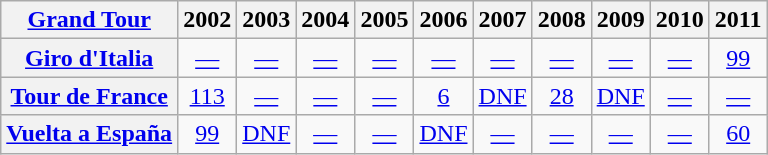<table class="wikitable plainrowheaders">
<tr>
<th scope="col"><a href='#'>Grand Tour</a></th>
<th scope="col">2002</th>
<th scope="col">2003</th>
<th scope="col">2004</th>
<th scope="col">2005</th>
<th scope="col">2006</th>
<th scope="col">2007</th>
<th scope="col">2008</th>
<th scope="col">2009</th>
<th scope="col">2010</th>
<th scope="col">2011</th>
</tr>
<tr style="text-align:center;">
<th scope="row"> <a href='#'>Giro d'Italia</a></th>
<td style="text-align:center;"><a href='#'>—</a></td>
<td style="text-align:center;"><a href='#'>—</a></td>
<td style="text-align:center;"><a href='#'>—</a></td>
<td style="text-align:center;"><a href='#'>—</a></td>
<td style="text-align:center;"><a href='#'>—</a></td>
<td style="text-align:center;"><a href='#'>—</a></td>
<td style="text-align:center;"><a href='#'>—</a></td>
<td style="text-align:center;"><a href='#'>—</a></td>
<td style="text-align:center;"><a href='#'>—</a></td>
<td style="text-align:center;"><a href='#'>99</a></td>
</tr>
<tr style="text-align:center;">
<th scope="row"> <a href='#'>Tour de France</a></th>
<td style="text-align:center;"><a href='#'>113</a></td>
<td style="text-align:center;"><a href='#'>—</a></td>
<td style="text-align:center;"><a href='#'>—</a></td>
<td style="text-align:center;"><a href='#'>—</a></td>
<td style="text-align:center;"><a href='#'>6</a></td>
<td style="text-align:center;"><a href='#'>DNF</a></td>
<td style="text-align:center;"><a href='#'>28</a></td>
<td style="text-align:center;"><a href='#'>DNF</a></td>
<td style="text-align:center;"><a href='#'>—</a></td>
<td style="text-align:center;"><a href='#'>—</a></td>
</tr>
<tr style="text-align:center;">
<th scope="row"> <a href='#'>Vuelta a España</a></th>
<td style="text-align:center;"><a href='#'>99</a></td>
<td style="text-align:center;"><a href='#'>DNF</a></td>
<td style="text-align:center;"><a href='#'>—</a></td>
<td style="text-align:center;"><a href='#'>—</a></td>
<td style="text-align:center;"><a href='#'>DNF</a></td>
<td style="text-align:center;"><a href='#'>—</a></td>
<td style="text-align:center;"><a href='#'>—</a></td>
<td style="text-align:center;"><a href='#'>—</a></td>
<td style="text-align:center;"><a href='#'>—</a></td>
<td style="text-align:center;"><a href='#'>60</a></td>
</tr>
</table>
